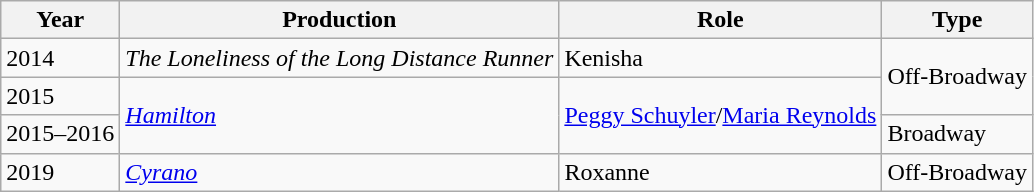<table class="wikitable">
<tr>
<th>Year</th>
<th>Production</th>
<th>Role</th>
<th>Type</th>
</tr>
<tr>
<td>2014</td>
<td><em>The Loneliness of the Long Distance Runner</em></td>
<td>Kenisha</td>
<td rowspan="2">Off-Broadway</td>
</tr>
<tr>
<td>2015</td>
<td rowspan="2"><em><a href='#'>Hamilton</a></em></td>
<td rowspan="2"><a href='#'>Peggy Schuyler</a>/<a href='#'>Maria Reynolds</a></td>
</tr>
<tr>
<td>2015–2016</td>
<td>Broadway</td>
</tr>
<tr>
<td>2019</td>
<td><em><a href='#'>Cyrano</a></em></td>
<td>Roxanne</td>
<td>Off-Broadway</td>
</tr>
</table>
